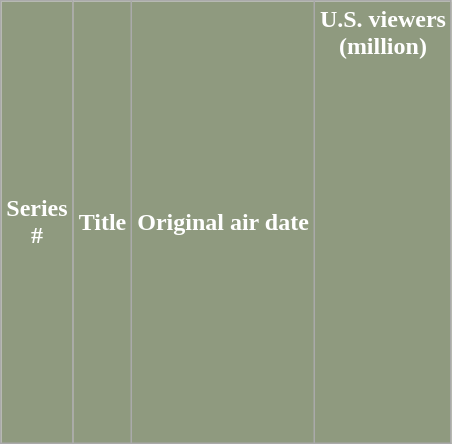<table class="wikitable plainrowheaders">
<tr style="color:#FFFFFF">
<th style="background-color: #8F9A7F">Series<br>#</th>
<th style="background-color: #8F9A7F">Title</th>
<th style="background-color: #8F9A7F">Original air date</th>
<th style="background-color: #8F9A7F">U.S. viewers<br>(million)<br><br><br><br><br><br><br><br><br><br><br>
<br><br><br><br></th>
</tr>
</table>
